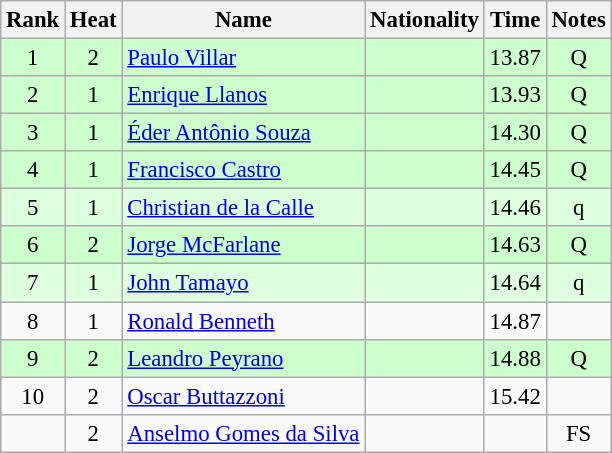<table class="wikitable sortable" style="text-align:center;font-size:95%">
<tr>
<th>Rank</th>
<th>Heat</th>
<th>Name</th>
<th>Nationality</th>
<th>Time</th>
<th>Notes</th>
</tr>
<tr bgcolor=ccffcc>
<td>1</td>
<td>2</td>
<td align=left><a href='#'>Paulo Villar</a></td>
<td align=left></td>
<td>13.87</td>
<td>Q</td>
</tr>
<tr bgcolor=ccffcc>
<td>2</td>
<td>1</td>
<td align=left><a href='#'>Enrique Llanos</a></td>
<td align=left></td>
<td>13.93</td>
<td>Q</td>
</tr>
<tr bgcolor=ccffcc>
<td>3</td>
<td>1</td>
<td align=left><a href='#'>Éder Antônio Souza</a></td>
<td align=left></td>
<td>14.30</td>
<td>Q</td>
</tr>
<tr bgcolor=ccffcc>
<td>4</td>
<td>1</td>
<td align=left><a href='#'>Francisco Castro</a></td>
<td align=left></td>
<td>14.45</td>
<td>Q</td>
</tr>
<tr bgcolor=ddffdd>
<td>5</td>
<td>1</td>
<td align=left><a href='#'>Christian de la Calle</a></td>
<td align=left></td>
<td>14.46</td>
<td>q</td>
</tr>
<tr bgcolor=ccffcc>
<td>6</td>
<td>2</td>
<td align=left><a href='#'>Jorge McFarlane</a></td>
<td align=left></td>
<td>14.63</td>
<td>Q</td>
</tr>
<tr bgcolor=ddffdd>
<td>7</td>
<td>1</td>
<td align=left><a href='#'>John Tamayo</a></td>
<td align=left></td>
<td>14.64</td>
<td>q</td>
</tr>
<tr>
<td>8</td>
<td>1</td>
<td align=left><a href='#'>Ronald Benneth</a></td>
<td align=left></td>
<td>14.87</td>
<td></td>
</tr>
<tr bgcolor=ccffcc>
<td>9</td>
<td>2</td>
<td align=left><a href='#'>Leandro Peyrano</a></td>
<td align=left></td>
<td>14.88</td>
<td>Q</td>
</tr>
<tr>
<td>10</td>
<td>2</td>
<td align=left><a href='#'>Oscar Buttazzoni</a></td>
<td align=left></td>
<td>15.42</td>
<td></td>
</tr>
<tr>
<td></td>
<td>2</td>
<td align=left><a href='#'>Anselmo Gomes da Silva</a></td>
<td align=left></td>
<td></td>
<td>FS</td>
</tr>
</table>
